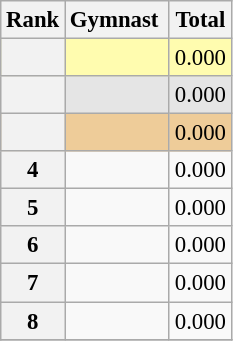<table class="wikitable sortable" style="text-align:center; font-size:95%">
<tr>
<th scope=col>Rank</th>
<th scope=col>Gymnast </th>
<th scope=col>Total</th>
</tr>
<tr bgcolor=fffcaf>
<th scope=row style="text-align:center"></th>
<td align=left> </td>
<td>0.000</td>
</tr>
<tr bgcolor=e5e5e5>
<th scope=row style="text-align:center"></th>
<td align=left> </td>
<td>0.000</td>
</tr>
<tr bgcolor=eecc99>
<th scope=row style="text-align:center"></th>
<td align=left> </td>
<td>0.000</td>
</tr>
<tr>
<th scope=row style="text-align:center">4</th>
<td align=left> </td>
<td>0.000</td>
</tr>
<tr>
<th scope=row style="text-align:center">5</th>
<td align=left> </td>
<td>0.000</td>
</tr>
<tr>
<th scope=row style="text-align:center">6</th>
<td align=left> </td>
<td>0.000</td>
</tr>
<tr>
<th scope=row style="text-align:center">7</th>
<td align=left> </td>
<td>0.000</td>
</tr>
<tr>
<th scope=row style="text-align:center">8</th>
<td align=left> </td>
<td>0.000</td>
</tr>
<tr>
</tr>
</table>
